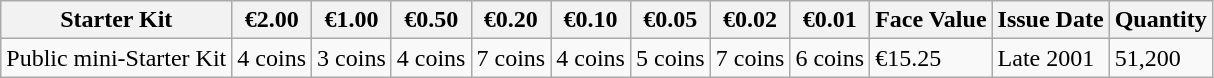<table class="wikitable">
<tr>
<th>Starter Kit</th>
<th>€2.00</th>
<th>€1.00</th>
<th>€0.50</th>
<th>€0.20</th>
<th>€0.10</th>
<th>€0.05</th>
<th>€0.02</th>
<th>€0.01</th>
<th>Face Value</th>
<th>Issue Date</th>
<th>Quantity</th>
</tr>
<tr>
<td>Public mini-Starter Kit</td>
<td>4 coins</td>
<td>3 coins</td>
<td>4 coins</td>
<td>7 coins</td>
<td>4 coins</td>
<td>5 coins</td>
<td>7 coins</td>
<td>6 coins</td>
<td>€15.25</td>
<td>Late 2001</td>
<td>51,200</td>
</tr>
</table>
